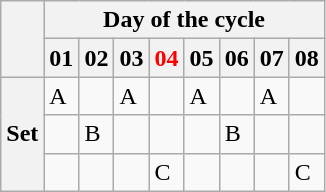<table class="wikitable">
<tr>
<th rowspan="2"></th>
<th colspan="8">Day of the cycle</th>
</tr>
<tr>
<th>01</th>
<th>02</th>
<th>03</th>
<th style="color:red;">04</th>
<th>05</th>
<th>06</th>
<th>07</th>
<th>08</th>
</tr>
<tr>
<th rowspan="3">Set</th>
<td>A</td>
<td></td>
<td>A</td>
<td></td>
<td>A</td>
<td></td>
<td>A</td>
<td></td>
</tr>
<tr>
<td></td>
<td>B</td>
<td></td>
<td></td>
<td></td>
<td>B</td>
<td></td>
<td></td>
</tr>
<tr>
<td></td>
<td></td>
<td></td>
<td>C</td>
<td></td>
<td></td>
<td></td>
<td>C</td>
</tr>
</table>
